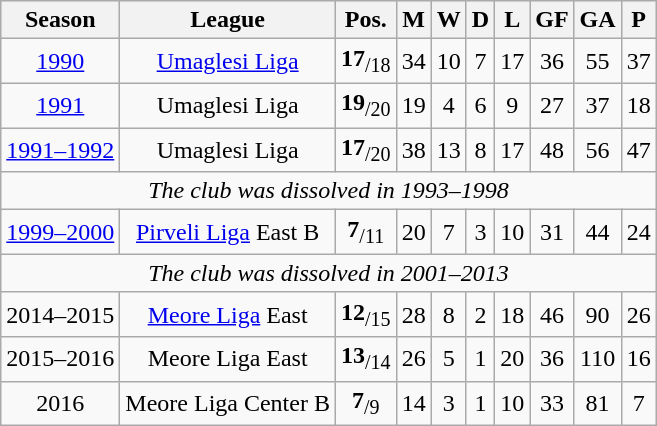<table class="wikitable" style="text-align:center;">
<tr bgcolor="#efefef">
<th>Season</th>
<th>League</th>
<th>Pos.</th>
<th>M</th>
<th>W</th>
<th>D</th>
<th>L</th>
<th>GF</th>
<th>GA</th>
<th>P</th>
</tr>
<tr>
<td><a href='#'>1990</a></td>
<td><a href='#'>Umaglesi Liga</a></td>
<td><strong>17</strong><sub>/18</sub></td>
<td>34</td>
<td>10</td>
<td>7</td>
<td>17</td>
<td>36</td>
<td>55</td>
<td>37</td>
</tr>
<tr>
<td><a href='#'>1991</a></td>
<td>Umaglesi Liga</td>
<td><strong>19</strong><sub>/20</sub></td>
<td>19</td>
<td>4</td>
<td>6</td>
<td>9</td>
<td>27</td>
<td>37</td>
<td>18</td>
</tr>
<tr>
<td><a href='#'>1991–1992</a></td>
<td>Umaglesi Liga</td>
<td><strong>17</strong><sub>/20</sub></td>
<td>38</td>
<td>13</td>
<td>8</td>
<td>17</td>
<td>48</td>
<td>56</td>
<td>47</td>
</tr>
<tr>
<td colspan=14><em>The club was dissolved in 1993–1998</em></td>
</tr>
<tr>
<td><a href='#'>1999–2000</a></td>
<td><a href='#'>Pirveli Liga</a> East B</td>
<td><strong>7</strong><sub>/11</sub></td>
<td>20</td>
<td>7</td>
<td>3</td>
<td>10</td>
<td>31</td>
<td>44</td>
<td>24</td>
</tr>
<tr>
<td colspan=14><em>The club was dissolved in 2001–2013</em></td>
</tr>
<tr>
<td>2014–2015</td>
<td><a href='#'>Meore Liga</a> East</td>
<td><strong>12</strong><sub>/15</sub></td>
<td>28</td>
<td>8</td>
<td>2</td>
<td>18</td>
<td>46</td>
<td>90</td>
<td>26</td>
</tr>
<tr>
<td>2015–2016</td>
<td>Meore Liga East</td>
<td><strong>13</strong><sub>/14</sub></td>
<td>26</td>
<td>5</td>
<td>1</td>
<td>20</td>
<td>36</td>
<td>110</td>
<td>16</td>
</tr>
<tr>
<td>2016</td>
<td>Meore Liga Center B</td>
<td><strong>7</strong><sub>/9</sub></td>
<td>14</td>
<td>3</td>
<td>1</td>
<td>10</td>
<td>33</td>
<td>81</td>
<td>7</td>
</tr>
</table>
